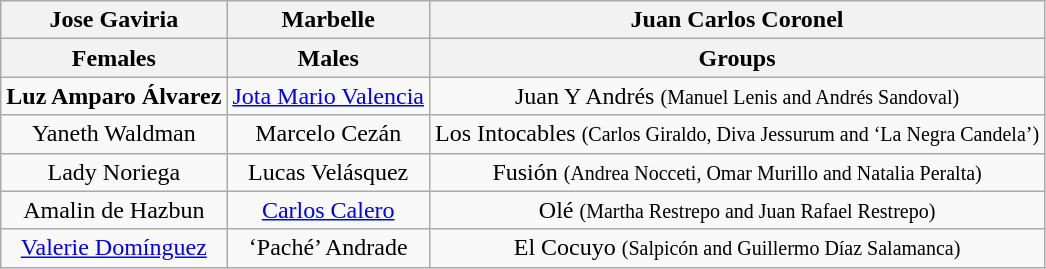<table class="wikitable" style="text-align:center">
<tr>
<th>Jose Gaviria</th>
<th>Marbelle</th>
<th>Juan Carlos Coronel</th>
</tr>
<tr>
<th>Females</th>
<th>Males</th>
<th>Groups</th>
</tr>
<tr>
<td><strong>Luz Amparo Álvarez</strong></td>
<td><a href='#'>Jota Mario Valencia</a></td>
<td>Juan Y Andrés <small>(Manuel Lenis and Andrés Sandoval)</small></td>
</tr>
<tr>
<td>Yaneth Waldman</td>
<td>Marcelo Cezán</td>
<td>Los Intocables <small>(Carlos Giraldo, Diva Jessurum and ‘La Negra Candela’)</small></td>
</tr>
<tr>
<td>Lady Noriega</td>
<td>Lucas Velásquez</td>
<td>Fusión <small>(Andrea Nocceti, Omar Murillo and Natalia Peralta)</small></td>
</tr>
<tr>
<td>Amalin de Hazbun</td>
<td><a href='#'>Carlos Calero</a></td>
<td>Olé <small>(Martha Restrepo and Juan Rafael Restrepo)</small></td>
</tr>
<tr>
<td><a href='#'>Valerie Domínguez</a></td>
<td>‘Paché’ Andrade</td>
<td>El Cocuyo <small>(Salpicón and Guillermo Díaz Salamanca)</small></td>
</tr>
</table>
